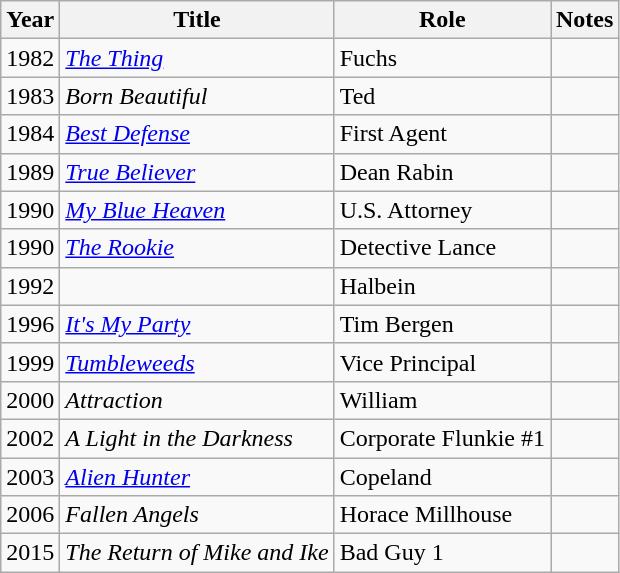<table class="wikitable">
<tr>
<th>Year</th>
<th>Title</th>
<th>Role</th>
<th>Notes</th>
</tr>
<tr>
<td>1982</td>
<td><em><a href='#'>The Thing</a></em></td>
<td>Fuchs</td>
<td></td>
</tr>
<tr>
<td>1983</td>
<td><em>Born Beautiful</em></td>
<td>Ted</td>
<td></td>
</tr>
<tr>
<td>1984</td>
<td><em><a href='#'>Best Defense</a></em></td>
<td>First Agent</td>
<td></td>
</tr>
<tr>
<td>1989</td>
<td><em><a href='#'>True Believer</a></em></td>
<td>Dean Rabin</td>
<td></td>
</tr>
<tr>
<td>1990</td>
<td><em><a href='#'>My Blue Heaven</a></em></td>
<td>U.S. Attorney</td>
<td></td>
</tr>
<tr>
<td>1990</td>
<td><em><a href='#'>The Rookie</a></em></td>
<td>Detective Lance</td>
<td></td>
</tr>
<tr>
<td>1992</td>
<td><em></em></td>
<td>Halbein</td>
<td></td>
</tr>
<tr>
<td>1996</td>
<td><em><a href='#'>It's My Party</a></em></td>
<td>Tim Bergen</td>
<td></td>
</tr>
<tr>
<td>1999</td>
<td><em><a href='#'>Tumbleweeds</a></em></td>
<td>Vice Principal</td>
<td></td>
</tr>
<tr>
<td>2000</td>
<td><em>Attraction</em></td>
<td>William</td>
<td></td>
</tr>
<tr>
<td>2002</td>
<td><em>A Light in the Darkness</em></td>
<td>Corporate Flunkie #1</td>
<td></td>
</tr>
<tr>
<td>2003</td>
<td><em><a href='#'>Alien Hunter</a></em></td>
<td>Copeland</td>
<td></td>
</tr>
<tr>
<td>2006</td>
<td><em>Fallen Angels</em></td>
<td>Horace Millhouse</td>
<td></td>
</tr>
<tr>
<td>2015</td>
<td><em>The Return of Mike and Ike</em></td>
<td>Bad Guy 1</td>
<td></td>
</tr>
</table>
